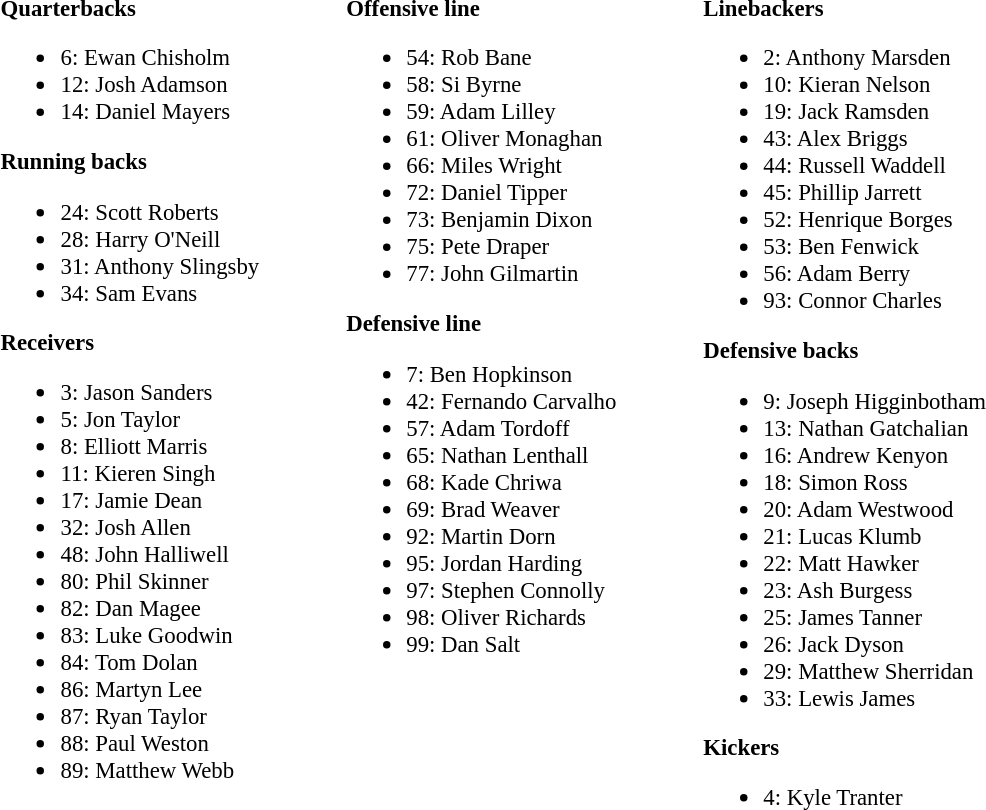<table class="toccolours" style="text-align: left;">
<tr>
<td style="font-size: 95%;" valign="top"><br><strong>Quarterbacks</strong><ul><li>6: Ewan Chisholm</li><li>12: Josh Adamson</li><li>14: Daniel Mayers</li></ul><strong>Running backs</strong><ul><li>24: Scott Roberts</li><li>28: Harry O'Neill</li><li>31: Anthony Slingsby</li><li>34: Sam Evans</li></ul><strong>Receivers</strong><ul><li>3: Jason Sanders</li><li>5: Jon Taylor</li><li>8: Elliott Marris</li><li>11: Kieren Singh</li><li>17: Jamie Dean</li><li>32: Josh Allen</li><li>48: John Halliwell</li><li>80: Phil Skinner</li><li>82: Dan Magee</li><li>83: Luke Goodwin</li><li>84: Tom Dolan</li><li>86: Martyn Lee</li><li>87: Ryan Taylor</li><li>88: Paul Weston</li><li>89: Matthew Webb</li></ul></td>
<td style="width: 50px;"></td>
<td style="font-size: 95%;" valign="top"><br><strong>Offensive line</strong><ul><li>54: Rob Bane</li><li>58: Si Byrne</li><li>59: Adam Lilley</li><li>61: Oliver Monaghan</li><li>66: Miles Wright</li><li>72: Daniel Tipper</li><li>73: Benjamin Dixon</li><li>75: Pete Draper</li><li>77: John Gilmartin</li></ul><strong>Defensive line</strong><ul><li>7: Ben Hopkinson</li><li>42: Fernando Carvalho</li><li>57: Adam Tordoff</li><li>65: Nathan Lenthall</li><li>68: Kade Chriwa</li><li>69: Brad Weaver</li><li>92: Martin Dorn</li><li>95: Jordan Harding</li><li>97: Stephen Connolly</li><li>98: Oliver Richards</li><li>99: Dan Salt</li></ul></td>
<td style="width: 50px;"></td>
<td style="font-size: 95%;" valign="top"><br><strong>Linebackers</strong><ul><li>2: Anthony Marsden</li><li>10: Kieran Nelson</li><li>19: Jack Ramsden</li><li>43: Alex Briggs</li><li>44: Russell Waddell</li><li>45: Phillip Jarrett</li><li>52: Henrique Borges</li><li>53: Ben Fenwick</li><li>56: Adam Berry</li><li>93: Connor Charles</li></ul><strong>Defensive backs</strong><ul><li>9: Joseph Higginbotham</li><li>13: Nathan Gatchalian</li><li>16: Andrew Kenyon</li><li>18: Simon Ross</li><li>20: Adam Westwood</li><li>21: Lucas Klumb</li><li>22: Matt Hawker</li><li>23: Ash Burgess</li><li>25: James Tanner</li><li>26: Jack Dyson</li><li>29: Matthew Sherridan</li><li>33: Lewis James</li></ul><strong>Kickers</strong><ul><li>4: Kyle Tranter</li></ul></td>
</tr>
</table>
